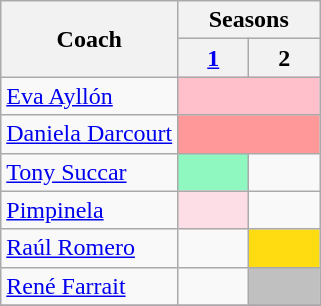<table class="wikitable">
<tr>
<th rowspan="2">Coach</th>
<th colspan="2">Seasons</th>
</tr>
<tr>
<th width="40"><a href='#'>1</a></th>
<th width="40">2</th>
</tr>
<tr>
<td><a href='#'>Eva Ayllón</a></td>
<td colspan="2" style="background:pink"></td>
</tr>
<tr>
<td><a href='#'>Daniela Darcourt</a></td>
<td colspan="2" style="background:#ff9999"></td>
</tr>
<tr>
<td><a href='#'>Tony Succar</a></td>
<td style="background:#8ff7c0"></td>
<td></td>
</tr>
<tr>
<td><a href='#'>Pimpinela</a></td>
<td style="background:#fddde6"></td>
<td></td>
</tr>
<tr>
<td><a href='#'>Raúl Romero</a></td>
<td></td>
<td style="background:#ffdb11"></td>
</tr>
<tr>
<td><a href='#'>René Farrait</a></td>
<td></td>
<td style="background:silver"></td>
</tr>
<tr>
</tr>
</table>
